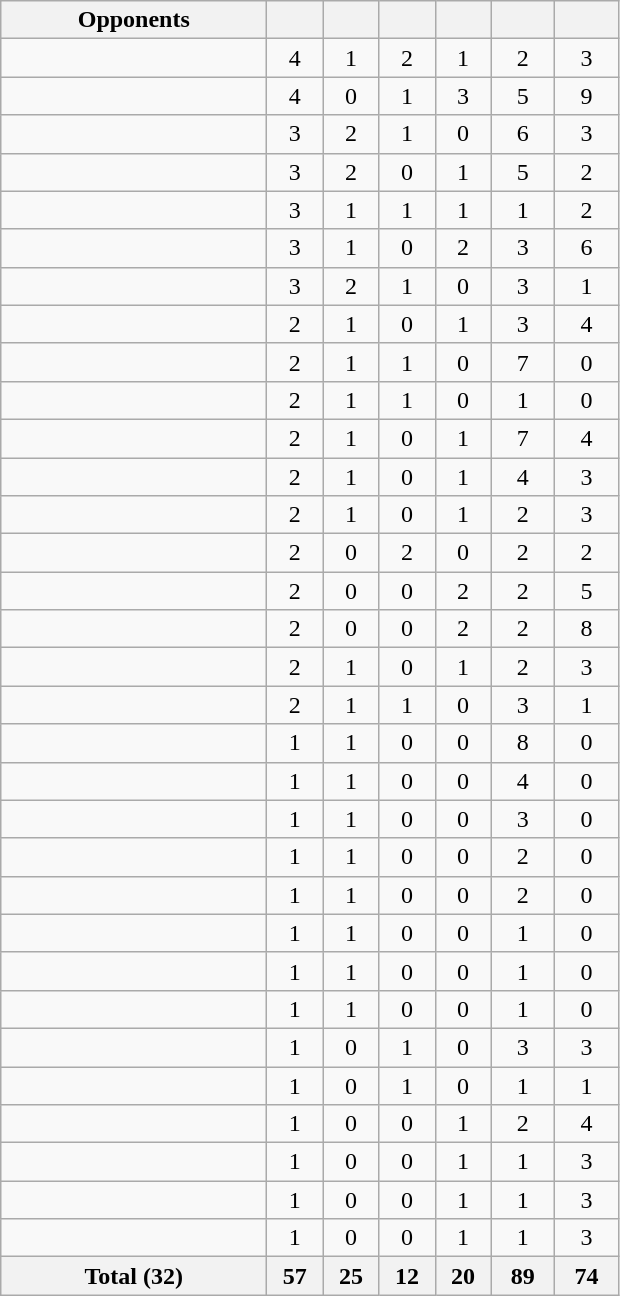<table class="wikitable collapsible collapsed" style="text-align: center; font-size: 100%;">
<tr style="color:black;">
<th width=170>Opponents</th>
<th width=30></th>
<th width=30></th>
<th width=30></th>
<th width=30></th>
<th width=35></th>
<th width=35></th>
</tr>
<tr>
<td align="left"></td>
<td>4</td>
<td>1</td>
<td>2</td>
<td>1</td>
<td>2</td>
<td>3</td>
</tr>
<tr>
<td align="left"></td>
<td>4</td>
<td>0</td>
<td>1</td>
<td>3</td>
<td>5</td>
<td>9</td>
</tr>
<tr>
<td align="left"></td>
<td>3</td>
<td>2</td>
<td>1</td>
<td>0</td>
<td>6</td>
<td>3</td>
</tr>
<tr>
<td align="left"></td>
<td>3</td>
<td>2</td>
<td>0</td>
<td>1</td>
<td>5</td>
<td>2</td>
</tr>
<tr>
<td align="left"></td>
<td>3</td>
<td>1</td>
<td>1</td>
<td>1</td>
<td>1</td>
<td>2</td>
</tr>
<tr>
<td align="left"></td>
<td>3</td>
<td>1</td>
<td>0</td>
<td>2</td>
<td>3</td>
<td>6</td>
</tr>
<tr>
<td align="left"></td>
<td>3</td>
<td>2</td>
<td>1</td>
<td>0</td>
<td>3</td>
<td>1</td>
</tr>
<tr>
<td align="left"></td>
<td>2</td>
<td>1</td>
<td>0</td>
<td>1</td>
<td>3</td>
<td>4</td>
</tr>
<tr>
<td align="left"></td>
<td>2</td>
<td>1</td>
<td>1</td>
<td>0</td>
<td>7</td>
<td>0</td>
</tr>
<tr>
<td align="left"></td>
<td>2</td>
<td>1</td>
<td>1</td>
<td>0</td>
<td>1</td>
<td>0</td>
</tr>
<tr>
<td align="left"></td>
<td>2</td>
<td>1</td>
<td>0</td>
<td>1</td>
<td>7</td>
<td>4</td>
</tr>
<tr>
<td align="left"></td>
<td>2</td>
<td>1</td>
<td>0</td>
<td>1</td>
<td>4</td>
<td>3</td>
</tr>
<tr>
<td align="left"></td>
<td>2</td>
<td>1</td>
<td>0</td>
<td>1</td>
<td>2</td>
<td>3</td>
</tr>
<tr>
<td align="left"></td>
<td>2</td>
<td>0</td>
<td>2</td>
<td>0</td>
<td>2</td>
<td>2</td>
</tr>
<tr>
<td align="left"></td>
<td>2</td>
<td>0</td>
<td>0</td>
<td>2</td>
<td>2</td>
<td>5</td>
</tr>
<tr>
<td align="left"></td>
<td>2</td>
<td>0</td>
<td>0</td>
<td>2</td>
<td>2</td>
<td>8</td>
</tr>
<tr>
<td align="left"></td>
<td>2</td>
<td>1</td>
<td>0</td>
<td>1</td>
<td>2</td>
<td>3</td>
</tr>
<tr>
<td align="left"></td>
<td>2</td>
<td>1</td>
<td>1</td>
<td>0</td>
<td>3</td>
<td>1</td>
</tr>
<tr>
<td align="left"></td>
<td>1</td>
<td>1</td>
<td>0</td>
<td>0</td>
<td>8</td>
<td>0</td>
</tr>
<tr>
<td align="left"></td>
<td>1</td>
<td>1</td>
<td>0</td>
<td>0</td>
<td>4</td>
<td>0</td>
</tr>
<tr>
<td align="left"></td>
<td>1</td>
<td>1</td>
<td>0</td>
<td>0</td>
<td>3</td>
<td>0</td>
</tr>
<tr>
<td align="left"></td>
<td>1</td>
<td>1</td>
<td>0</td>
<td>0</td>
<td>2</td>
<td>0</td>
</tr>
<tr>
<td align="left"></td>
<td>1</td>
<td>1</td>
<td>0</td>
<td>0</td>
<td>2</td>
<td>0</td>
</tr>
<tr>
<td align="left"></td>
<td>1</td>
<td>1</td>
<td>0</td>
<td>0</td>
<td>1</td>
<td>0</td>
</tr>
<tr>
<td align="left"></td>
<td>1</td>
<td>1</td>
<td>0</td>
<td>0</td>
<td>1</td>
<td>0</td>
</tr>
<tr>
<td align="left"></td>
<td>1</td>
<td>1</td>
<td>0</td>
<td>0</td>
<td>1</td>
<td>0</td>
</tr>
<tr>
<td align="left"></td>
<td>1</td>
<td>0</td>
<td>1</td>
<td>0</td>
<td>3</td>
<td>3</td>
</tr>
<tr>
<td align="left"></td>
<td>1</td>
<td>0</td>
<td>1</td>
<td>0</td>
<td>1</td>
<td>1</td>
</tr>
<tr>
<td align="left"></td>
<td>1</td>
<td>0</td>
<td>0</td>
<td>1</td>
<td>2</td>
<td>4</td>
</tr>
<tr>
<td align="left"></td>
<td>1</td>
<td>0</td>
<td>0</td>
<td>1</td>
<td>1</td>
<td>3</td>
</tr>
<tr>
<td align="left"></td>
<td>1</td>
<td>0</td>
<td>0</td>
<td>1</td>
<td>1</td>
<td>3</td>
</tr>
<tr>
<td align="left"></td>
<td>1</td>
<td>0</td>
<td>0</td>
<td>1</td>
<td>1</td>
<td>3</td>
</tr>
<tr>
<th>Total (32)</th>
<th>57</th>
<th>25</th>
<th>12</th>
<th>20</th>
<th>89</th>
<th>74</th>
</tr>
</table>
